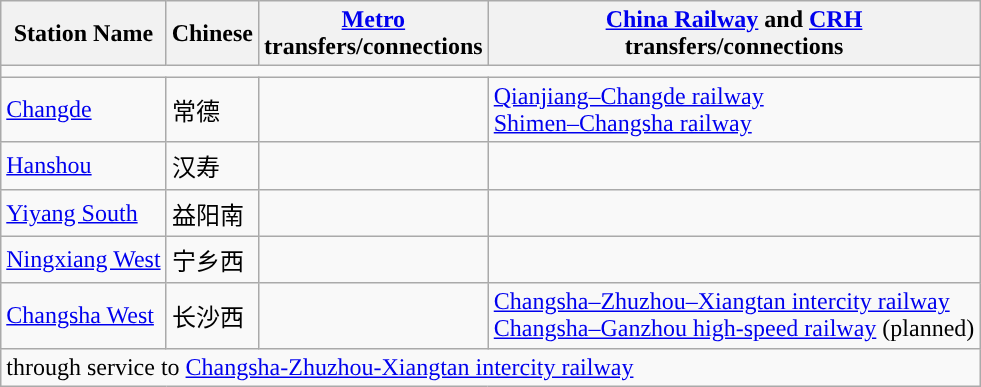<table class="wikitable">
<tr>
<th>Station Name</th>
<th>Chinese<br></th>
<th><a href='#'>Metro</a><br>transfers/connections</th>
<th><a href='#'>China Railway</a> and <a href='#'>CRH</a><br>transfers/connections<br></th>
</tr>
<tr style="background:#">
<td colspan = "11"></td>
</tr>
<tr>
<td><a href='#'>Changde</a></td>
<td>常德</td>
<td></td>
<td><a href='#'>Qianjiang–Changde railway</a><br><a href='#'>Shimen–Changsha railway</a></td>
</tr>
<tr>
<td><a href='#'>Hanshou</a></td>
<td>汉寿</td>
<td></td>
<td></td>
</tr>
<tr>
<td><a href='#'>Yiyang South</a></td>
<td>益阳南</td>
<td></td>
<td></td>
</tr>
<tr>
<td><a href='#'>Ningxiang West</a></td>
<td>宁乡西</td>
<td></td>
<td></td>
</tr>
<tr>
<td><a href='#'>Changsha West</a></td>
<td>长沙西</td>
<td></td>
<td><a href='#'>Changsha–Zhuzhou–Xiangtan intercity railway</a><br><a href='#'>Changsha–Ganzhou high-speed railway</a> (planned)</td>
</tr>
<tr>
<td colspan="5">through service to <a href='#'>Changsha-Zhuzhou-Xiangtan intercity railway</a></td>
</tr>
</table>
